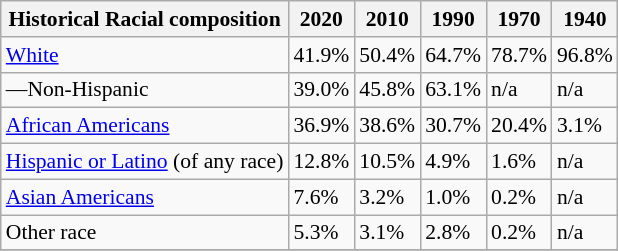<table class="wikitable sortable collapsible mw-collapsed" style="font-size: 90%;">
<tr>
<th>Historical Racial composition</th>
<th>2020</th>
<th>2010</th>
<th>1990</th>
<th>1970</th>
<th>1940</th>
</tr>
<tr>
<td><a href='#'>White</a></td>
<td>41.9%</td>
<td>50.4%</td>
<td>64.7%</td>
<td>78.7%</td>
<td>96.8%</td>
</tr>
<tr>
<td>—Non-Hispanic</td>
<td>39.0%</td>
<td>45.8%</td>
<td>63.1%</td>
<td>n/a</td>
<td>n/a</td>
</tr>
<tr>
<td><a href='#'>African Americans</a></td>
<td>36.9%</td>
<td>38.6%</td>
<td>30.7%</td>
<td>20.4%</td>
<td>3.1%</td>
</tr>
<tr>
<td><a href='#'>Hispanic or Latino</a> (of any race)</td>
<td>12.8%</td>
<td>10.5%</td>
<td>4.9%</td>
<td>1.6%</td>
<td>n/a</td>
</tr>
<tr>
<td><a href='#'>Asian Americans</a></td>
<td>7.6%</td>
<td>3.2%</td>
<td>1.0%</td>
<td>0.2%</td>
<td>n/a</td>
</tr>
<tr>
<td>Other race</td>
<td>5.3%</td>
<td>3.1%</td>
<td>2.8%</td>
<td>0.2%</td>
<td>n/a</td>
</tr>
<tr>
</tr>
</table>
